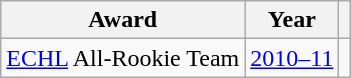<table class="wikitable">
<tr>
<th>Award</th>
<th>Year</th>
<th></th>
</tr>
<tr>
<td><a href='#'>ECHL</a> All-Rookie Team</td>
<td><a href='#'>2010–11</a></td>
<td></td>
</tr>
</table>
